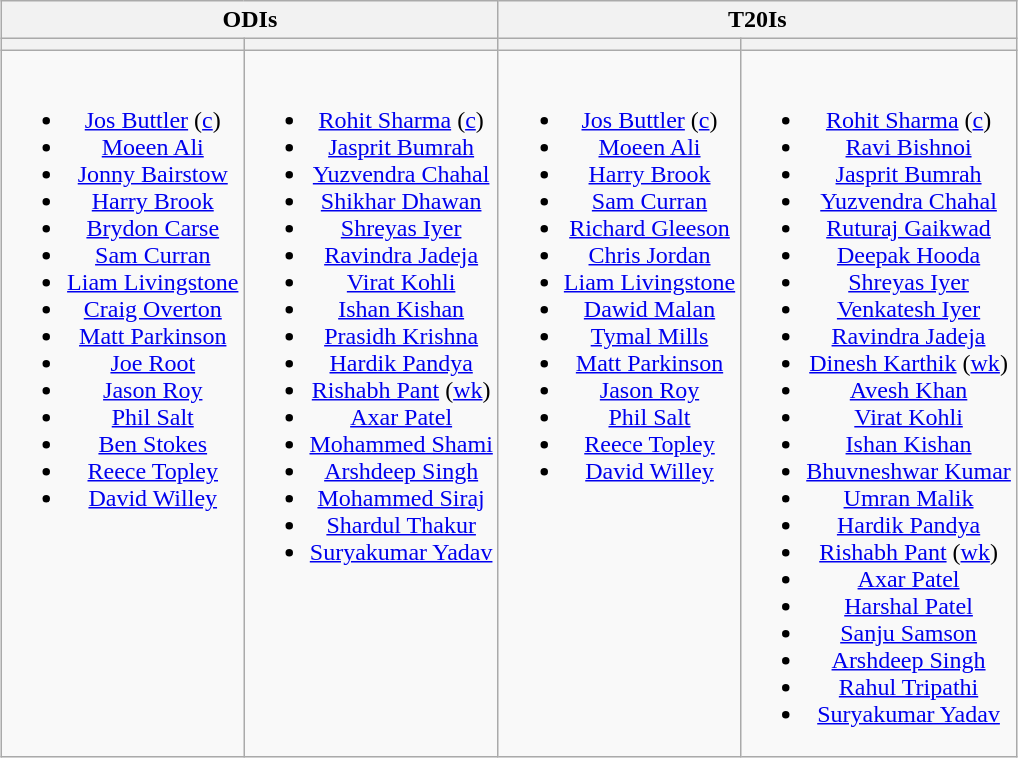<table class="wikitable" style="text-align:center; margin:auto">
<tr>
<th colspan=2>ODIs</th>
<th colspan=2>T20Is</th>
</tr>
<tr>
<th></th>
<th></th>
<th></th>
<th></th>
</tr>
<tr style="vertical-align:top">
<td><br><ul><li><a href='#'>Jos Buttler</a> (<a href='#'>c</a>)</li><li><a href='#'>Moeen Ali</a></li><li><a href='#'>Jonny Bairstow</a></li><li><a href='#'>Harry Brook</a></li><li><a href='#'>Brydon Carse</a></li><li><a href='#'>Sam Curran</a></li><li><a href='#'>Liam Livingstone</a></li><li><a href='#'>Craig Overton</a></li><li><a href='#'>Matt Parkinson</a></li><li><a href='#'>Joe Root</a></li><li><a href='#'>Jason Roy</a></li><li><a href='#'>Phil Salt</a></li><li><a href='#'>Ben Stokes</a></li><li><a href='#'>Reece Topley</a></li><li><a href='#'>David Willey</a></li></ul></td>
<td><br><ul><li><a href='#'>Rohit Sharma</a> (<a href='#'>c</a>)</li><li><a href='#'>Jasprit Bumrah</a></li><li><a href='#'>Yuzvendra Chahal</a></li><li><a href='#'>Shikhar Dhawan</a></li><li><a href='#'>Shreyas Iyer</a></li><li><a href='#'>Ravindra Jadeja</a></li><li><a href='#'>Virat Kohli</a></li><li><a href='#'>Ishan Kishan</a></li><li><a href='#'>Prasidh Krishna</a></li><li><a href='#'>Hardik Pandya</a></li><li><a href='#'>Rishabh Pant</a> (<a href='#'>wk</a>)</li><li><a href='#'>Axar Patel</a></li><li><a href='#'>Mohammed Shami</a></li><li><a href='#'>Arshdeep Singh</a></li><li><a href='#'>Mohammed Siraj</a></li><li><a href='#'>Shardul Thakur</a></li><li><a href='#'>Suryakumar Yadav</a></li></ul></td>
<td><br><ul><li><a href='#'>Jos Buttler</a> (<a href='#'>c</a>)</li><li><a href='#'>Moeen Ali</a></li><li><a href='#'>Harry Brook</a></li><li><a href='#'>Sam Curran</a></li><li><a href='#'>Richard Gleeson</a></li><li><a href='#'>Chris Jordan</a></li><li><a href='#'>Liam Livingstone</a></li><li><a href='#'>Dawid Malan</a></li><li><a href='#'>Tymal Mills</a></li><li><a href='#'>Matt Parkinson</a></li><li><a href='#'>Jason Roy</a></li><li><a href='#'>Phil Salt</a></li><li><a href='#'>Reece Topley</a></li><li><a href='#'>David Willey</a></li></ul></td>
<td><br><ul><li><a href='#'>Rohit Sharma</a> (<a href='#'>c</a>)</li><li><a href='#'>Ravi Bishnoi</a></li><li><a href='#'>Jasprit Bumrah</a></li><li><a href='#'>Yuzvendra Chahal</a></li><li><a href='#'>Ruturaj Gaikwad</a></li><li><a href='#'>Deepak Hooda</a></li><li><a href='#'>Shreyas Iyer</a></li><li><a href='#'>Venkatesh Iyer</a></li><li><a href='#'>Ravindra Jadeja</a></li><li><a href='#'>Dinesh Karthik</a> (<a href='#'>wk</a>)</li><li><a href='#'>Avesh Khan</a></li><li><a href='#'>Virat Kohli</a></li><li><a href='#'>Ishan Kishan</a></li><li><a href='#'>Bhuvneshwar Kumar</a></li><li><a href='#'>Umran Malik</a></li><li><a href='#'>Hardik Pandya</a></li><li><a href='#'>Rishabh Pant</a> (<a href='#'>wk</a>)</li><li><a href='#'>Axar Patel</a></li><li><a href='#'>Harshal Patel</a></li><li><a href='#'>Sanju Samson</a></li><li><a href='#'>Arshdeep Singh</a></li><li><a href='#'>Rahul Tripathi</a></li><li><a href='#'>Suryakumar Yadav</a></li></ul></td>
</tr>
</table>
